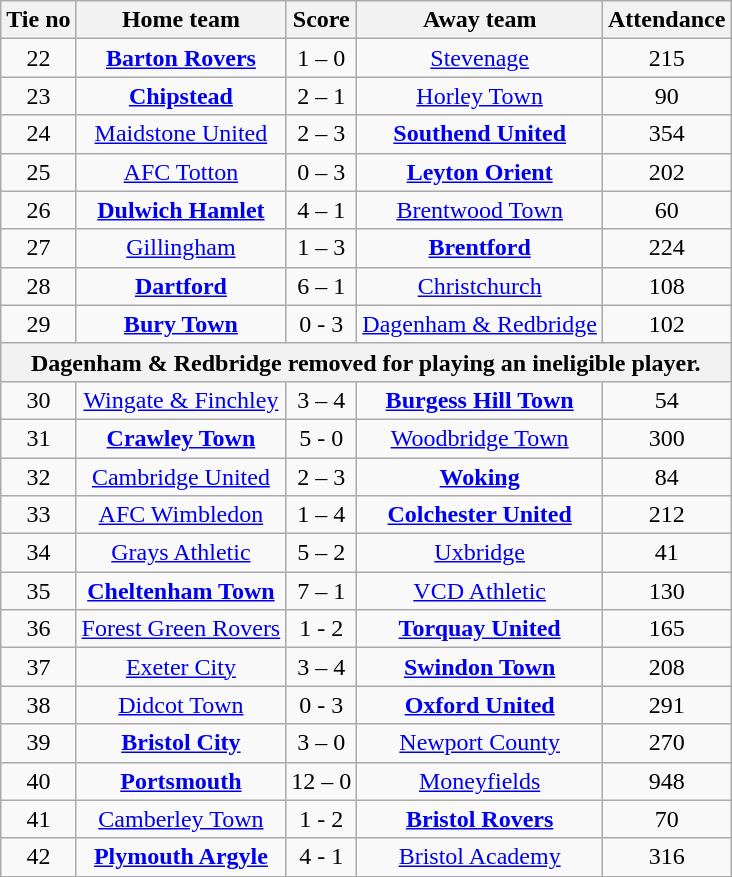<table class="wikitable" style="text-align:center">
<tr>
<th>Tie no</th>
<th>Home team</th>
<th>Score</th>
<th>Away team</th>
<th>Attendance</th>
</tr>
<tr>
<td>22</td>
<td><strong><a href='#'>Barton Rovers</a></strong></td>
<td>1 – 0</td>
<td><a href='#'>Stevenage</a></td>
<td>215</td>
</tr>
<tr>
<td>23</td>
<td><strong><a href='#'>Chipstead</a></strong></td>
<td>2 – 1</td>
<td><a href='#'>Horley Town</a></td>
<td>90</td>
</tr>
<tr>
<td>24</td>
<td><a href='#'>Maidstone United</a></td>
<td>2 – 3</td>
<td><strong><a href='#'>Southend United</a></strong></td>
<td>354</td>
</tr>
<tr>
<td>25</td>
<td><a href='#'>AFC Totton</a></td>
<td>0 – 3</td>
<td><strong><a href='#'>Leyton Orient</a></strong></td>
<td>202</td>
</tr>
<tr>
<td>26</td>
<td><strong><a href='#'>Dulwich Hamlet</a></strong></td>
<td>4 – 1</td>
<td><a href='#'>Brentwood Town</a></td>
<td>60</td>
</tr>
<tr>
<td>27</td>
<td><a href='#'>Gillingham</a></td>
<td>1 – 3</td>
<td><strong><a href='#'>Brentford</a></strong></td>
<td>224</td>
</tr>
<tr>
<td>28</td>
<td><strong><a href='#'>Dartford</a></strong></td>
<td>6 – 1</td>
<td><a href='#'>Christchurch</a></td>
<td>108</td>
</tr>
<tr>
<td>29</td>
<td><strong><a href='#'>Bury Town</a></strong></td>
<td>0 - 3</td>
<td><a href='#'>Dagenham & Redbridge</a></td>
<td>102</td>
</tr>
<tr>
<th colspan="5">Dagenham & Redbridge removed for playing an ineligible player.</th>
</tr>
<tr>
<td>30</td>
<td><a href='#'>Wingate & Finchley</a></td>
<td>3 – 4</td>
<td><strong><a href='#'>Burgess Hill Town</a></strong></td>
<td>54</td>
</tr>
<tr>
<td>31</td>
<td><strong><a href='#'>Crawley Town</a></strong></td>
<td>5 - 0</td>
<td><a href='#'>Woodbridge Town</a></td>
<td>300</td>
</tr>
<tr>
<td>32</td>
<td><a href='#'>Cambridge United</a></td>
<td>2 – 3</td>
<td><strong><a href='#'>Woking</a></strong></td>
<td>84</td>
</tr>
<tr>
<td>33</td>
<td><a href='#'>AFC Wimbledon</a></td>
<td>1 – 4</td>
<td><strong><a href='#'>Colchester United</a></strong></td>
<td>212</td>
</tr>
<tr>
<td>34</td>
<td><a href='#'>Grays Athletic</a></td>
<td>5 – 2</td>
<td><a href='#'>Uxbridge</a></td>
<td>41</td>
</tr>
<tr>
<td>35</td>
<td><strong><a href='#'>Cheltenham Town</a></strong></td>
<td>7 – 1</td>
<td><a href='#'>VCD Athletic</a></td>
<td>130</td>
</tr>
<tr>
<td>36</td>
<td><a href='#'>Forest Green Rovers</a></td>
<td>1 - 2</td>
<td><strong><a href='#'>Torquay United</a></strong></td>
<td>165</td>
</tr>
<tr>
<td>37</td>
<td><a href='#'>Exeter City</a></td>
<td>3 – 4</td>
<td><strong><a href='#'>Swindon Town</a></strong></td>
<td>208</td>
</tr>
<tr>
<td>38</td>
<td><a href='#'>Didcot Town</a></td>
<td>0 - 3</td>
<td><strong><a href='#'>Oxford United</a></strong></td>
<td>291</td>
</tr>
<tr>
<td>39</td>
<td><strong><a href='#'>Bristol City</a></strong></td>
<td>3 – 0</td>
<td><a href='#'>Newport County</a></td>
<td>270</td>
</tr>
<tr>
<td>40</td>
<td><strong><a href='#'>Portsmouth</a></strong></td>
<td>12 – 0</td>
<td><a href='#'>Moneyfields</a></td>
<td>948</td>
</tr>
<tr>
<td>41</td>
<td><a href='#'>Camberley Town</a></td>
<td>1 - 2</td>
<td><strong><a href='#'>Bristol Rovers</a></strong></td>
<td>70</td>
</tr>
<tr>
<td>42</td>
<td><strong><a href='#'>Plymouth Argyle</a></strong></td>
<td>4 - 1</td>
<td><a href='#'>Bristol Academy</a></td>
<td>316</td>
</tr>
</table>
